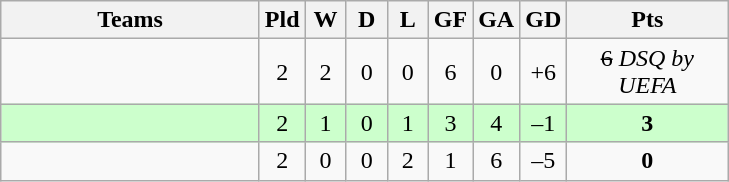<table class="wikitable" style="text-align: center;">
<tr>
<th width=165>Teams</th>
<th width=20>Pld</th>
<th width=20>W</th>
<th width=20>D</th>
<th width=20>L</th>
<th width=20>GF</th>
<th width=20>GA</th>
<th width=20>GD</th>
<th width=100>Pts</th>
</tr>
<tr align=center>
<td style="text-align:left;"></td>
<td>2</td>
<td>2</td>
<td>0</td>
<td>0</td>
<td>6</td>
<td>0</td>
<td>+6</td>
<td><s>6</s> <em>DSQ by UEFA</em></td>
</tr>
<tr align=center style="background:#ccffcc;">
<td style="text-align:left;"></td>
<td>2</td>
<td>1</td>
<td>0</td>
<td>1</td>
<td>3</td>
<td>4</td>
<td>–1</td>
<td><strong>3</strong></td>
</tr>
<tr align=center>
<td style="text-align:left;"></td>
<td>2</td>
<td>0</td>
<td>0</td>
<td>2</td>
<td>1</td>
<td>6</td>
<td>–5</td>
<td><strong>0</strong></td>
</tr>
</table>
